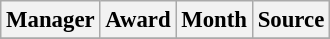<table class="wikitable sortable" style="text-align:left; font-size:95%;">
<tr>
<th>Manager</th>
<th>Award</th>
<th>Month</th>
<th>Source</th>
</tr>
<tr>
</tr>
</table>
